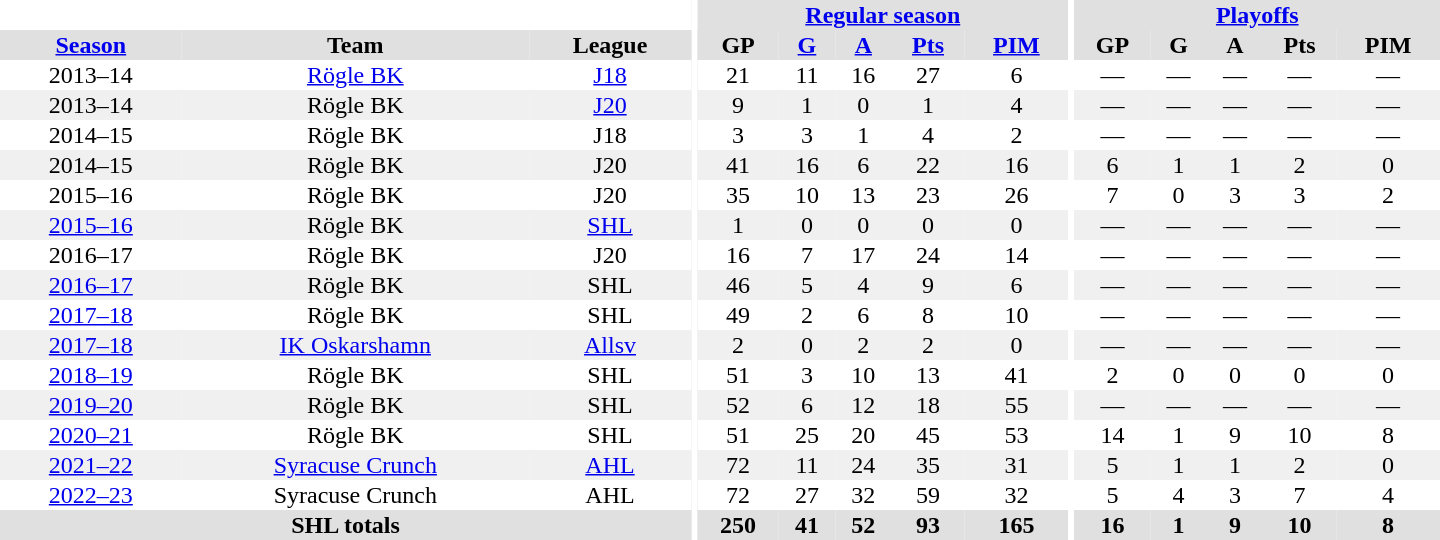<table border="0" cellpadding="1" cellspacing="0" style="text-align:center; width:60em">
<tr bgcolor="#e0e0e0">
<th colspan="3" bgcolor="#ffffff"></th>
<th rowspan="99" bgcolor="#ffffff"></th>
<th colspan="5"><a href='#'>Regular season</a></th>
<th rowspan="99" bgcolor="#ffffff"></th>
<th colspan="5"><a href='#'>Playoffs</a></th>
</tr>
<tr bgcolor="#e0e0e0">
<th><a href='#'>Season</a></th>
<th>Team</th>
<th>League</th>
<th>GP</th>
<th><a href='#'>G</a></th>
<th><a href='#'>A</a></th>
<th><a href='#'>Pts</a></th>
<th><a href='#'>PIM</a></th>
<th>GP</th>
<th>G</th>
<th>A</th>
<th>Pts</th>
<th>PIM</th>
</tr>
<tr>
<td>2013–14</td>
<td><a href='#'>Rögle BK</a></td>
<td><a href='#'>J18</a></td>
<td>21</td>
<td>11</td>
<td>16</td>
<td>27</td>
<td>6</td>
<td>—</td>
<td>—</td>
<td>—</td>
<td>—</td>
<td>—</td>
</tr>
<tr bgcolor="#f0f0f0">
<td>2013–14</td>
<td>Rögle BK</td>
<td><a href='#'>J20</a></td>
<td>9</td>
<td>1</td>
<td>0</td>
<td>1</td>
<td>4</td>
<td>—</td>
<td>—</td>
<td>—</td>
<td>—</td>
<td>—</td>
</tr>
<tr>
<td>2014–15</td>
<td>Rögle BK</td>
<td>J18</td>
<td>3</td>
<td>3</td>
<td>1</td>
<td>4</td>
<td>2</td>
<td>—</td>
<td>—</td>
<td>—</td>
<td>—</td>
<td>—</td>
</tr>
<tr bgcolor="#f0f0f0">
<td>2014–15</td>
<td>Rögle BK</td>
<td>J20</td>
<td>41</td>
<td>16</td>
<td>6</td>
<td>22</td>
<td>16</td>
<td>6</td>
<td>1</td>
<td>1</td>
<td>2</td>
<td>0</td>
</tr>
<tr>
<td>2015–16</td>
<td>Rögle BK</td>
<td>J20</td>
<td>35</td>
<td>10</td>
<td>13</td>
<td>23</td>
<td>26</td>
<td>7</td>
<td>0</td>
<td>3</td>
<td>3</td>
<td>2</td>
</tr>
<tr bgcolor="#f0f0f0">
<td><a href='#'>2015–16</a></td>
<td>Rögle BK</td>
<td><a href='#'>SHL</a></td>
<td>1</td>
<td>0</td>
<td>0</td>
<td>0</td>
<td>0</td>
<td>—</td>
<td>—</td>
<td>—</td>
<td>—</td>
<td>—</td>
</tr>
<tr>
<td>2016–17</td>
<td>Rögle BK</td>
<td>J20</td>
<td>16</td>
<td>7</td>
<td>17</td>
<td>24</td>
<td>14</td>
<td>—</td>
<td>—</td>
<td>—</td>
<td>—</td>
<td>—</td>
</tr>
<tr bgcolor="#f0f0f0">
<td><a href='#'>2016–17</a></td>
<td>Rögle BK</td>
<td>SHL</td>
<td>46</td>
<td>5</td>
<td>4</td>
<td>9</td>
<td>6</td>
<td>—</td>
<td>—</td>
<td>—</td>
<td>—</td>
<td>—</td>
</tr>
<tr>
<td><a href='#'>2017–18</a></td>
<td>Rögle BK</td>
<td>SHL</td>
<td>49</td>
<td>2</td>
<td>6</td>
<td>8</td>
<td>10</td>
<td>—</td>
<td>—</td>
<td>—</td>
<td>—</td>
<td>—</td>
</tr>
<tr bgcolor="#f0f0f0">
<td><a href='#'>2017–18</a></td>
<td><a href='#'>IK Oskarshamn</a></td>
<td><a href='#'>Allsv</a></td>
<td>2</td>
<td>0</td>
<td>2</td>
<td>2</td>
<td>0</td>
<td>—</td>
<td>—</td>
<td>—</td>
<td>—</td>
<td>—</td>
</tr>
<tr>
<td><a href='#'>2018–19</a></td>
<td>Rögle BK</td>
<td>SHL</td>
<td>51</td>
<td>3</td>
<td>10</td>
<td>13</td>
<td>41</td>
<td>2</td>
<td>0</td>
<td>0</td>
<td>0</td>
<td>0</td>
</tr>
<tr bgcolor="#f0f0f0">
<td><a href='#'>2019–20</a></td>
<td>Rögle BK</td>
<td>SHL</td>
<td>52</td>
<td>6</td>
<td>12</td>
<td>18</td>
<td>55</td>
<td>—</td>
<td>—</td>
<td>—</td>
<td>—</td>
<td>—</td>
</tr>
<tr>
<td><a href='#'>2020–21</a></td>
<td>Rögle BK</td>
<td>SHL</td>
<td>51</td>
<td>25</td>
<td>20</td>
<td>45</td>
<td>53</td>
<td>14</td>
<td>1</td>
<td>9</td>
<td>10</td>
<td>8</td>
</tr>
<tr bgcolor="#f0f0f0">
<td><a href='#'>2021–22</a></td>
<td><a href='#'>Syracuse Crunch</a></td>
<td><a href='#'>AHL</a></td>
<td>72</td>
<td>11</td>
<td>24</td>
<td>35</td>
<td>31</td>
<td>5</td>
<td>1</td>
<td>1</td>
<td>2</td>
<td>0</td>
</tr>
<tr>
<td><a href='#'>2022–23</a></td>
<td>Syracuse Crunch</td>
<td>AHL</td>
<td>72</td>
<td>27</td>
<td>32</td>
<td>59</td>
<td>32</td>
<td>5</td>
<td>4</td>
<td>3</td>
<td>7</td>
<td>4</td>
</tr>
<tr bgcolor="#e0e0e0">
<th colspan="3">SHL totals</th>
<th>250</th>
<th>41</th>
<th>52</th>
<th>93</th>
<th>165</th>
<th>16</th>
<th>1</th>
<th>9</th>
<th>10</th>
<th>8</th>
</tr>
</table>
